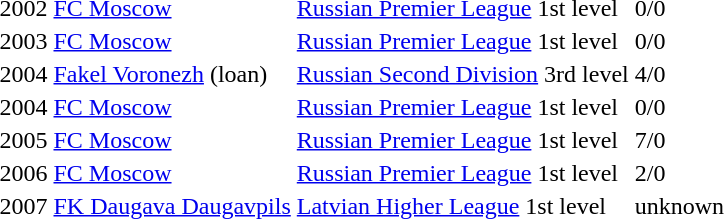<table>
<tr>
<td>2002</td>
<td><a href='#'>FC Moscow</a></td>
<td><a href='#'>Russian Premier League</a> 1st level</td>
<td>0/0</td>
</tr>
<tr>
<td>2003</td>
<td><a href='#'>FC Moscow</a></td>
<td><a href='#'>Russian Premier League</a> 1st level</td>
<td>0/0</td>
</tr>
<tr>
<td>2004</td>
<td><a href='#'>Fakel Voronezh</a> (loan)</td>
<td><a href='#'>Russian Second Division</a> 3rd level</td>
<td>4/0</td>
</tr>
<tr>
<td>2004</td>
<td><a href='#'>FC Moscow</a></td>
<td><a href='#'>Russian Premier League</a> 1st level</td>
<td>0/0</td>
</tr>
<tr>
<td>2005</td>
<td><a href='#'>FC Moscow</a></td>
<td><a href='#'>Russian Premier League</a> 1st level</td>
<td>7/0</td>
</tr>
<tr>
<td>2006</td>
<td><a href='#'>FC Moscow</a></td>
<td><a href='#'>Russian Premier League</a> 1st level</td>
<td>2/0</td>
</tr>
<tr>
<td>2007</td>
<td><a href='#'>FK Daugava Daugavpils</a></td>
<td><a href='#'>Latvian Higher League</a> 1st level</td>
<td>unknown</td>
</tr>
</table>
